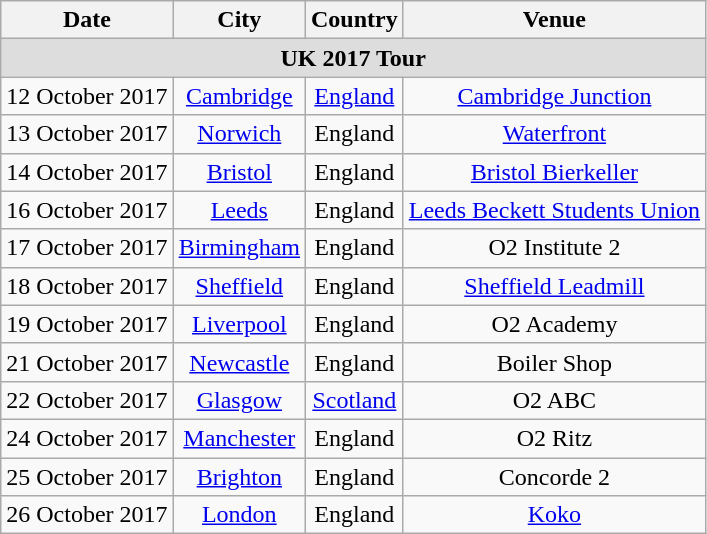<table class="wikitable">
<tr>
<th>Date</th>
<th>City</th>
<th>Country</th>
<th>Venue</th>
</tr>
<tr style="background:#ddd;">
<td colspan="4" style="text-align:center;"><strong>UK 2017 Tour</strong></td>
</tr>
<tr style="text-align:center;">
<td>12 October 2017</td>
<td><a href='#'>Cambridge</a></td>
<td><a href='#'>England</a></td>
<td><a href='#'>Cambridge Junction</a></td>
</tr>
<tr style="text-align:center;">
<td>13 October 2017</td>
<td><a href='#'>Norwich</a></td>
<td>England</td>
<td><a href='#'>Waterfront</a></td>
</tr>
<tr style="text-align:center;">
<td>14 October 2017</td>
<td><a href='#'>Bristol</a></td>
<td>England</td>
<td><a href='#'>Bristol Bierkeller</a></td>
</tr>
<tr style="text-align:center;">
<td>16 October 2017</td>
<td><a href='#'>Leeds</a></td>
<td>England</td>
<td><a href='#'>Leeds Beckett Students Union</a></td>
</tr>
<tr style="text-align:center;">
<td>17 October 2017</td>
<td><a href='#'>Birmingham</a></td>
<td>England</td>
<td>O2 Institute 2</td>
</tr>
<tr>
<td style="text-align:center;">18 October 2017</td>
<td style="text-align:center;"><a href='#'>Sheffield</a></td>
<td style="text-align:center;">England</td>
<td style="text-align:center;"><a href='#'>Sheffield Leadmill</a></td>
</tr>
<tr style="text-align:center;">
<td>19 October 2017</td>
<td><a href='#'>Liverpool</a></td>
<td>England</td>
<td>O2 Academy</td>
</tr>
<tr>
<td style="text-align:center;">21 October 2017</td>
<td style="text-align:center;"><a href='#'>Newcastle</a></td>
<td style="text-align:center;">England</td>
<td style="text-align:center;">Boiler Shop</td>
</tr>
<tr style="text-align:center;">
<td>22 October 2017</td>
<td><a href='#'>Glasgow</a></td>
<td><a href='#'>Scotland</a></td>
<td>O2 ABC</td>
</tr>
<tr style="text-align:center;">
<td>24 October 2017</td>
<td><a href='#'>Manchester</a></td>
<td>England</td>
<td>O2 Ritz</td>
</tr>
<tr style="text-align:center;">
<td>25 October 2017</td>
<td><a href='#'>Brighton</a></td>
<td>England</td>
<td>Concorde 2</td>
</tr>
<tr style="text-align:center;">
<td>26 October 2017</td>
<td><a href='#'>London</a></td>
<td>England</td>
<td><a href='#'>Koko</a></td>
</tr>
</table>
